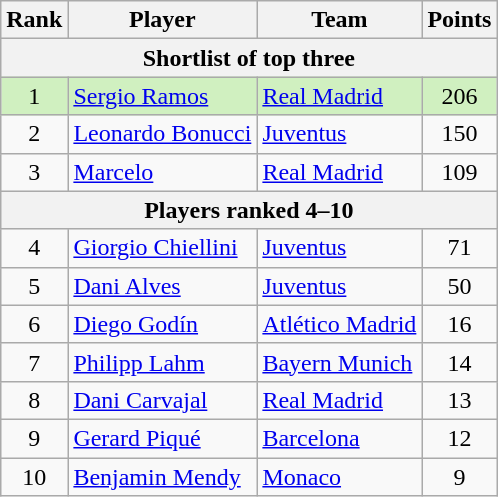<table class="wikitable" style="text-align:center">
<tr>
<th>Rank</th>
<th>Player</th>
<th>Team</th>
<th>Points</th>
</tr>
<tr>
<th colspan=4>Shortlist of top three</th>
</tr>
<tr bgcolor="#D0F0C0">
<td>1</td>
<td align=left> <a href='#'>Sergio Ramos</a></td>
<td align=left> <a href='#'>Real Madrid</a></td>
<td>206</td>
</tr>
<tr>
<td>2</td>
<td align=left> <a href='#'>Leonardo Bonucci</a></td>
<td align=left> <a href='#'>Juventus</a></td>
<td>150</td>
</tr>
<tr>
<td>3</td>
<td align=left> <a href='#'>Marcelo</a></td>
<td align=left> <a href='#'>Real Madrid</a></td>
<td>109</td>
</tr>
<tr>
<th colspan=4>Players ranked 4–10</th>
</tr>
<tr>
<td>4</td>
<td align=left> <a href='#'>Giorgio Chiellini</a></td>
<td align=left> <a href='#'>Juventus</a></td>
<td>71</td>
</tr>
<tr>
<td>5</td>
<td align=left> <a href='#'>Dani Alves</a></td>
<td align=left> <a href='#'>Juventus</a></td>
<td>50</td>
</tr>
<tr>
<td>6</td>
<td align=left> <a href='#'>Diego Godín</a></td>
<td align=left> <a href='#'>Atlético Madrid</a></td>
<td>16</td>
</tr>
<tr>
<td>7</td>
<td align=left> <a href='#'>Philipp Lahm</a></td>
<td align=left> <a href='#'>Bayern Munich</a></td>
<td>14</td>
</tr>
<tr>
<td>8</td>
<td align=left> <a href='#'>Dani Carvajal</a></td>
<td align=left> <a href='#'>Real Madrid</a></td>
<td>13</td>
</tr>
<tr>
<td>9</td>
<td align=left> <a href='#'>Gerard Piqué</a></td>
<td align=left> <a href='#'>Barcelona</a></td>
<td>12</td>
</tr>
<tr>
<td>10</td>
<td align=left> <a href='#'>Benjamin Mendy</a></td>
<td align=left> <a href='#'>Monaco</a></td>
<td>9</td>
</tr>
</table>
